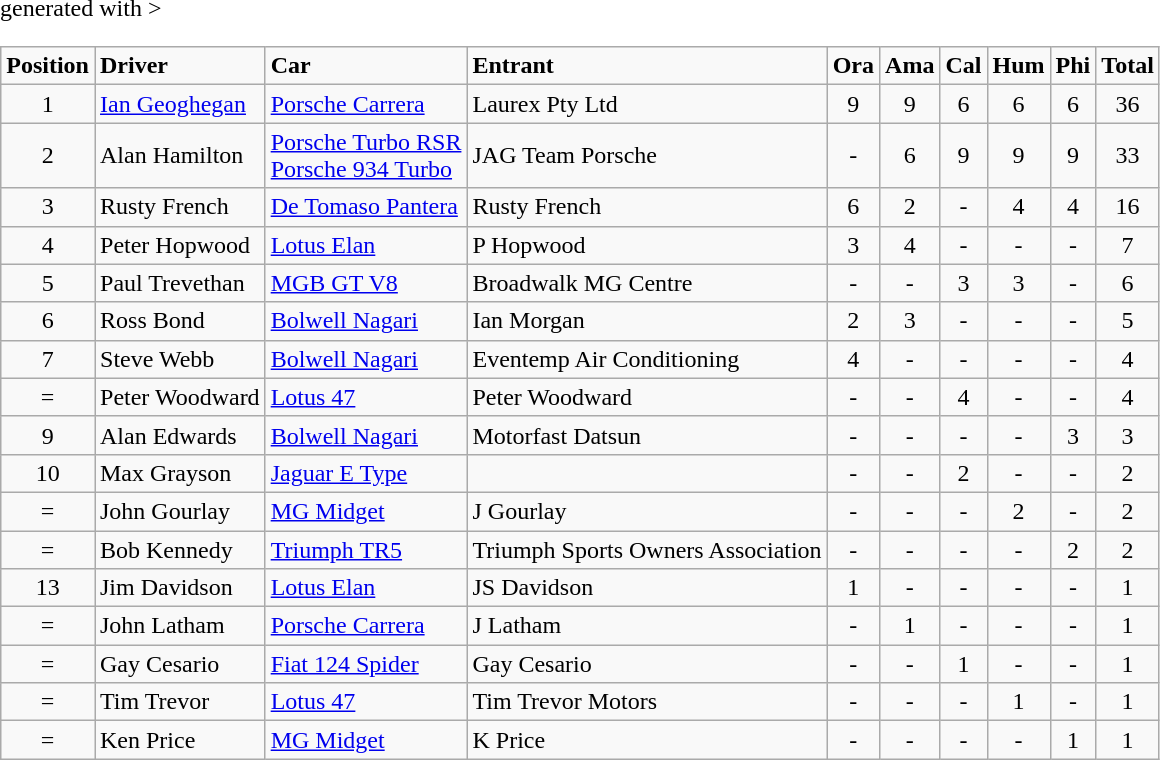<table class="wikitable" <hiddentext>generated with >
<tr style="font-weight:bold">
<td Height="12.75" align="center" valign="bottom">Position</td>
<td>Driver</td>
<td>Car</td>
<td>Entrant</td>
<td align="center">Ora</td>
<td align="center">Ama</td>
<td align="center">Cal</td>
<td align="center">Hum</td>
<td align="center">Phi</td>
<td align="center">Total</td>
</tr>
<tr>
<td Height="12.75" align="center" valign="bottom">1</td>
<td><a href='#'>Ian Geoghegan</a></td>
<td><a href='#'>Porsche Carrera</a></td>
<td>Laurex Pty Ltd</td>
<td align="center">9</td>
<td align="center">9</td>
<td align="center">6</td>
<td align="center">6</td>
<td align="center">6</td>
<td align="center">36</td>
</tr>
<tr>
<td Height="12.75" align="center">2</td>
<td>Alan Hamilton</td>
<td><a href='#'>Porsche Turbo RSR</a> <br> <a href='#'>Porsche 934 Turbo</a></td>
<td>JAG Team Porsche</td>
<td align="center">-</td>
<td align="center">6</td>
<td align="center">9</td>
<td align="center">9</td>
<td align="center">9</td>
<td align="center">33</td>
</tr>
<tr>
<td Height="12.75" align="center">3</td>
<td>Rusty French</td>
<td><a href='#'>De Tomaso Pantera</a></td>
<td>Rusty French</td>
<td align="center">6</td>
<td align="center">2</td>
<td align="center">-</td>
<td align="center">4</td>
<td align="center">4</td>
<td align="center">16</td>
</tr>
<tr>
<td Height="12.75" align="center">4</td>
<td>Peter Hopwood</td>
<td><a href='#'>Lotus Elan</a></td>
<td>P Hopwood</td>
<td align="center">3</td>
<td align="center">4</td>
<td align="center">-</td>
<td align="center">-</td>
<td align="center">-</td>
<td align="center">7</td>
</tr>
<tr>
<td Height="12.75" align="center">5</td>
<td>Paul Trevethan</td>
<td><a href='#'>MGB GT V8</a></td>
<td>Broadwalk MG Centre</td>
<td align="center">-</td>
<td align="center">-</td>
<td align="center">3</td>
<td align="center">3</td>
<td align="center">-</td>
<td align="center">6</td>
</tr>
<tr>
<td Height="12.75" align="center">6</td>
<td>Ross Bond</td>
<td><a href='#'>Bolwell Nagari</a></td>
<td>Ian Morgan</td>
<td align="center">2</td>
<td align="center">3</td>
<td align="center">-</td>
<td align="center">-</td>
<td align="center">-</td>
<td align="center">5</td>
</tr>
<tr>
<td Height="12.75" align="center">7</td>
<td>Steve Webb</td>
<td><a href='#'>Bolwell Nagari</a></td>
<td>Eventemp Air Conditioning</td>
<td align="center">4</td>
<td align="center">-</td>
<td align="center">-</td>
<td align="center">-</td>
<td align="center">-</td>
<td align="center">4</td>
</tr>
<tr>
<td Height="12.75" align="center">=</td>
<td>Peter Woodward</td>
<td><a href='#'>Lotus 47</a></td>
<td>Peter Woodward</td>
<td align="center">-</td>
<td align="center">-</td>
<td align="center">4</td>
<td align="center">-</td>
<td align="center">-</td>
<td align="center">4</td>
</tr>
<tr>
<td Height="12.75" align="center">9</td>
<td>Alan Edwards</td>
<td><a href='#'>Bolwell Nagari</a></td>
<td>Motorfast Datsun</td>
<td align="center">-</td>
<td align="center">-</td>
<td align="center">-</td>
<td align="center">-</td>
<td align="center">3</td>
<td align="center">3</td>
</tr>
<tr>
<td Height="12.75" align="center">10</td>
<td>Max Grayson</td>
<td><a href='#'>Jaguar E Type</a></td>
<td></td>
<td align="center">-</td>
<td align="center">-</td>
<td align="center">2</td>
<td align="center">-</td>
<td align="center">-</td>
<td align="center">2</td>
</tr>
<tr>
<td Height="12.75" align="center">=</td>
<td>John Gourlay</td>
<td><a href='#'>MG Midget</a></td>
<td>J Gourlay</td>
<td align="center">-</td>
<td align="center">-</td>
<td align="center">-</td>
<td align="center">2</td>
<td align="center">-</td>
<td align="center">2</td>
</tr>
<tr>
<td Height="12.75" align="center">=</td>
<td>Bob Kennedy</td>
<td><a href='#'>Triumph TR5</a></td>
<td>Triumph Sports Owners Association</td>
<td align="center">-</td>
<td align="center">-</td>
<td align="center">-</td>
<td align="center">-</td>
<td align="center">2</td>
<td align="center">2</td>
</tr>
<tr>
<td Height="12.75" align="center">13</td>
<td>Jim Davidson</td>
<td><a href='#'>Lotus Elan</a></td>
<td>JS Davidson</td>
<td align="center">1</td>
<td align="center">-</td>
<td align="center">-</td>
<td align="center">-</td>
<td align="center">-</td>
<td align="center">1</td>
</tr>
<tr>
<td Height="12.75" align="center">=</td>
<td>John Latham</td>
<td><a href='#'>Porsche Carrera</a></td>
<td>J Latham</td>
<td align="center">-</td>
<td align="center">1</td>
<td align="center">-</td>
<td align="center">-</td>
<td align="center">-</td>
<td align="center">1</td>
</tr>
<tr>
<td Height="12.75" align="center">=</td>
<td>Gay Cesario</td>
<td><a href='#'>Fiat 124 Spider</a></td>
<td>Gay Cesario</td>
<td align="center">-</td>
<td align="center">-</td>
<td align="center">1</td>
<td align="center">-</td>
<td align="center">-</td>
<td align="center">1</td>
</tr>
<tr>
<td Height="12.75" align="center">=</td>
<td>Tim Trevor</td>
<td><a href='#'>Lotus 47</a></td>
<td>Tim Trevor Motors</td>
<td align="center">-</td>
<td align="center">-</td>
<td align="center">-</td>
<td align="center">1</td>
<td align="center">-</td>
<td align="center">1</td>
</tr>
<tr>
<td Height="12.75" align="center">=</td>
<td>Ken Price</td>
<td><a href='#'>MG Midget</a></td>
<td>K Price</td>
<td align="center">-</td>
<td align="center">-</td>
<td align="center">-</td>
<td align="center">-</td>
<td align="center">1</td>
<td align="center">1</td>
</tr>
</table>
